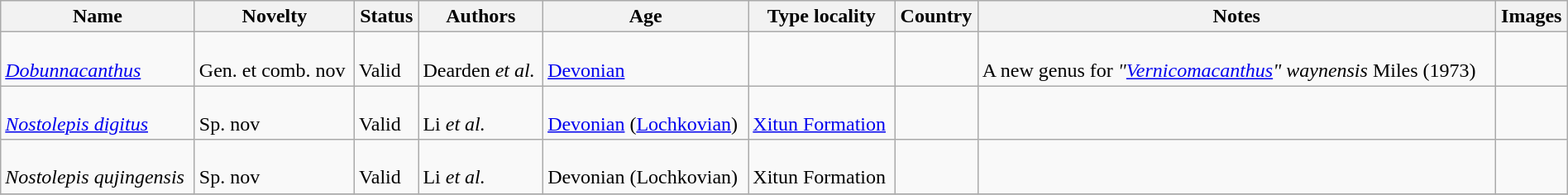<table class="wikitable sortable" align="center" width="100%">
<tr>
<th>Name</th>
<th>Novelty</th>
<th>Status</th>
<th>Authors</th>
<th>Age</th>
<th>Type locality</th>
<th>Country</th>
<th>Notes</th>
<th>Images</th>
</tr>
<tr>
<td><br><em><a href='#'>Dobunnacanthus</a></em></td>
<td><br>Gen. et comb. nov</td>
<td><br>Valid</td>
<td><br>Dearden <em>et al.</em></td>
<td><br><a href='#'>Devonian</a></td>
<td></td>
<td><br></td>
<td><br>A new genus for <em>"<a href='#'>Vernicomacanthus</a>" waynensis</em> Miles (1973)</td>
<td></td>
</tr>
<tr>
<td><br><em><a href='#'>Nostolepis digitus</a></em></td>
<td><br>Sp. nov</td>
<td><br>Valid</td>
<td><br>Li <em>et al.</em></td>
<td><br><a href='#'>Devonian</a> (<a href='#'>Lochkovian</a>)</td>
<td><br><a href='#'>Xitun Formation</a></td>
<td><br></td>
<td></td>
<td></td>
</tr>
<tr>
<td><br><em>Nostolepis qujingensis</em></td>
<td><br>Sp. nov</td>
<td><br>Valid</td>
<td><br>Li <em>et al.</em></td>
<td><br>Devonian (Lochkovian)</td>
<td><br>Xitun Formation</td>
<td><br></td>
<td></td>
<td></td>
</tr>
<tr>
</tr>
</table>
